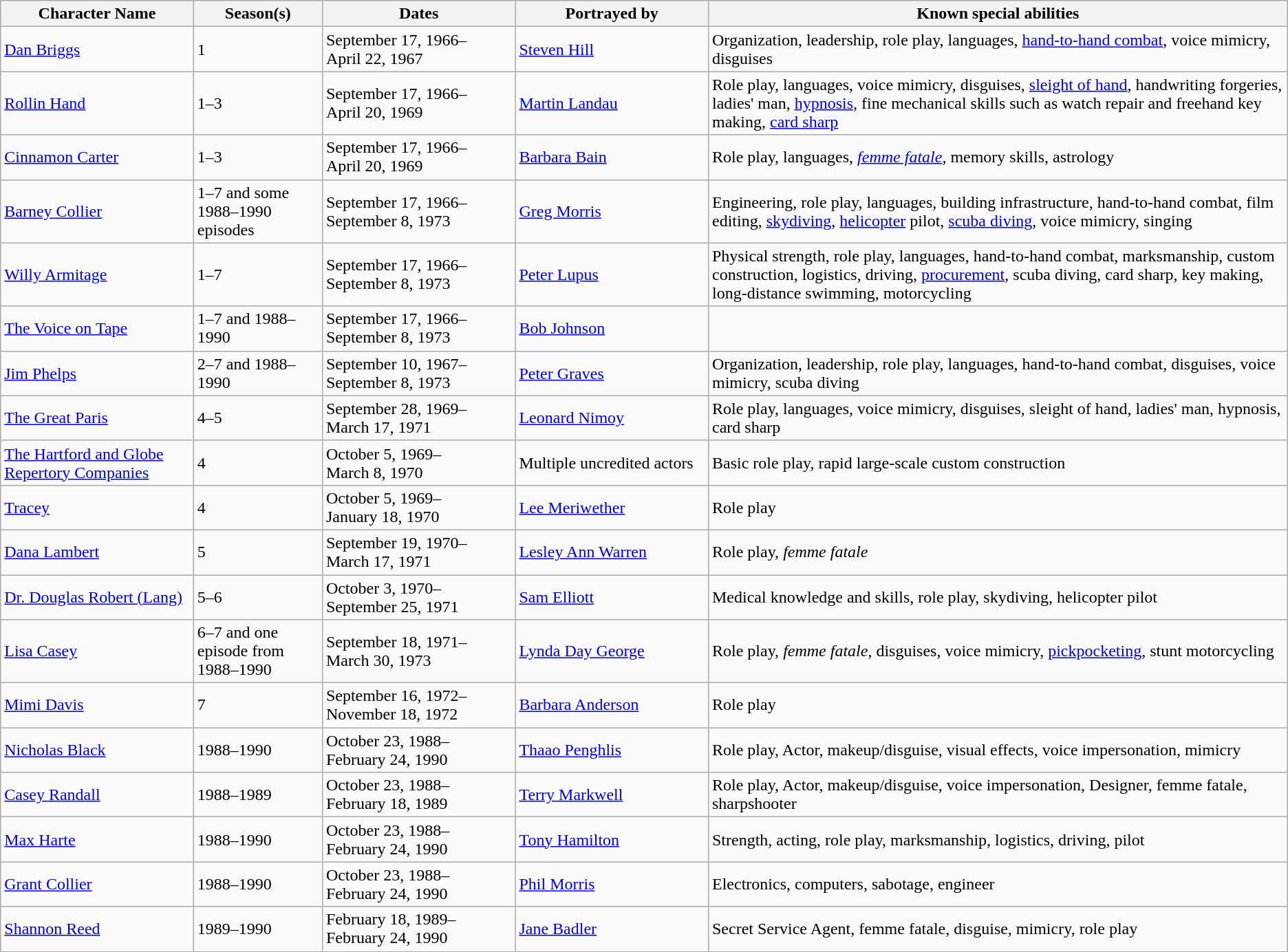<table class="wikitable">
<tr>
<th width="15%">Character Name</th>
<th width="10%">Season(s)</th>
<th width="15%">Dates</th>
<th width="15%">Portrayed by</th>
<th width="45%">Known special abilities</th>
</tr>
<tr>
<td><a href='#'>Dan Briggs</a></td>
<td>1</td>
<td>September 17, 1966–<br> April 22, 1967</td>
<td><a href='#'>Steven Hill</a></td>
<td>Organization, leadership, role play, languages, <a href='#'>hand-to-hand combat</a>, voice mimicry, disguises</td>
</tr>
<tr>
<td><a href='#'>Rollin Hand</a></td>
<td>1–3</td>
<td>September 17, 1966–<br> April 20, 1969</td>
<td><a href='#'>Martin Landau</a></td>
<td>Role play, languages, voice mimicry, disguises, <a href='#'>sleight of hand</a>, handwriting forgeries, ladies' man, <a href='#'>hypnosis</a>, fine mechanical skills such as watch repair and freehand key making, <a href='#'>card sharp</a></td>
</tr>
<tr>
<td><a href='#'>Cinnamon Carter</a></td>
<td>1–3</td>
<td>September 17, 1966–<br> April 20, 1969</td>
<td><a href='#'>Barbara Bain</a></td>
<td>Role play, languages, <em><a href='#'>femme fatale</a></em>, memory skills, astrology</td>
</tr>
<tr>
<td><a href='#'>Barney Collier</a></td>
<td>1–7 and some 1988–1990 episodes</td>
<td>September 17, 1966–<br> September 8, 1973</td>
<td><a href='#'>Greg Morris</a></td>
<td>Engineering, role play, languages, building infrastructure, hand-to-hand combat, film editing, <a href='#'>skydiving</a>, <a href='#'>helicopter</a> pilot, <a href='#'>scuba diving</a>, voice mimicry, singing</td>
</tr>
<tr>
<td><a href='#'>Willy Armitage</a></td>
<td>1–7</td>
<td>September 17, 1966–<br> September 8, 1973</td>
<td><a href='#'>Peter Lupus</a></td>
<td>Physical strength, role play, languages, hand-to-hand combat, marksmanship, custom construction, logistics, driving, <a href='#'>procurement</a>, scuba diving, card sharp, key making, long-distance swimming, motorcycling</td>
</tr>
<tr>
<td><a href='#'>The Voice on Tape</a></td>
<td>1–7 and 1988–1990</td>
<td>September 17, 1966–<br> September 8, 1973</td>
<td><a href='#'>Bob Johnson</a></td>
<td></td>
</tr>
<tr>
<td><a href='#'>Jim Phelps</a></td>
<td>2–7 and 1988–1990</td>
<td>September 10, 1967–<br> September 8, 1973</td>
<td><a href='#'>Peter Graves</a></td>
<td>Organization, leadership, role play, languages, hand-to-hand combat, disguises, voice mimicry, scuba diving</td>
</tr>
<tr>
<td><a href='#'>The Great Paris</a></td>
<td>4–5</td>
<td>September 28, 1969–<br> March 17, 1971</td>
<td><a href='#'>Leonard Nimoy</a></td>
<td>Role play, languages, voice mimicry, disguises, sleight of hand, ladies' man, hypnosis, card sharp</td>
</tr>
<tr>
<td><a href='#'>The Hartford and Globe Repertory Companies</a></td>
<td>4</td>
<td>October 5, 1969–<br> March 8, 1970</td>
<td>Multiple uncredited actors</td>
<td>Basic role play, rapid large-scale custom construction</td>
</tr>
<tr>
<td><a href='#'>Tracey</a></td>
<td>4</td>
<td>October 5, 1969–<br> January 18, 1970</td>
<td><a href='#'>Lee Meriwether</a></td>
<td>Role play</td>
</tr>
<tr>
<td><a href='#'>Dana Lambert</a></td>
<td>5</td>
<td>September 19, 1970–<br> March 17, 1971</td>
<td><a href='#'>Lesley Ann Warren</a></td>
<td>Role play, <em>femme fatale</em></td>
</tr>
<tr>
<td><a href='#'>Dr. Douglas Robert (Lang)</a></td>
<td>5–6</td>
<td>October 3, 1970–<br> September 25, 1971</td>
<td><a href='#'>Sam Elliott</a></td>
<td>Medical knowledge and skills, role play, skydiving, helicopter pilot</td>
</tr>
<tr>
<td><a href='#'>Lisa Casey</a></td>
<td>6–7 and one episode from 1988–1990</td>
<td>September 18, 1971–<br> March 30, 1973</td>
<td><a href='#'>Lynda Day George</a></td>
<td>Role play, <em>femme fatale</em>, disguises, voice mimicry, <a href='#'>pickpocketing</a>, stunt motorcycling</td>
</tr>
<tr>
<td><a href='#'>Mimi Davis</a></td>
<td>7</td>
<td>September 16, 1972–<br> November 18, 1972</td>
<td><a href='#'>Barbara Anderson</a></td>
<td>Role play</td>
</tr>
<tr>
<td><a href='#'>Nicholas Black</a></td>
<td>1988–1990</td>
<td>October 23, 1988–<br> February 24, 1990</td>
<td><a href='#'>Thaao Penghlis</a></td>
<td>Role play, Actor, makeup/disguise, visual effects, voice impersonation, mimicry</td>
</tr>
<tr>
<td><a href='#'>Casey Randall</a></td>
<td>1988–1989</td>
<td>October 23, 1988–<br> February 18, 1989</td>
<td><a href='#'>Terry Markwell</a></td>
<td>Role play, Actor, makeup/disguise, voice impersonation, Designer, femme fatale, sharpshooter</td>
</tr>
<tr>
<td><a href='#'>Max Harte</a></td>
<td>1988–1990</td>
<td>October 23, 1988–<br> February 24, 1990</td>
<td><a href='#'>Tony Hamilton</a></td>
<td>Strength, acting, role play, marksmanship, logistics, driving, pilot</td>
</tr>
<tr>
<td><a href='#'>Grant Collier</a></td>
<td>1988–1990</td>
<td>October 23, 1988–<br> February 24, 1990</td>
<td><a href='#'>Phil Morris</a></td>
<td>Electronics, computers, sabotage, engineer</td>
</tr>
<tr>
<td><a href='#'>Shannon Reed</a></td>
<td>1989–1990</td>
<td>February 18, 1989–<br> February 24, 1990</td>
<td><a href='#'>Jane Badler</a></td>
<td>Secret Service Agent, femme fatale, disguise, mimicry, role play</td>
</tr>
</table>
